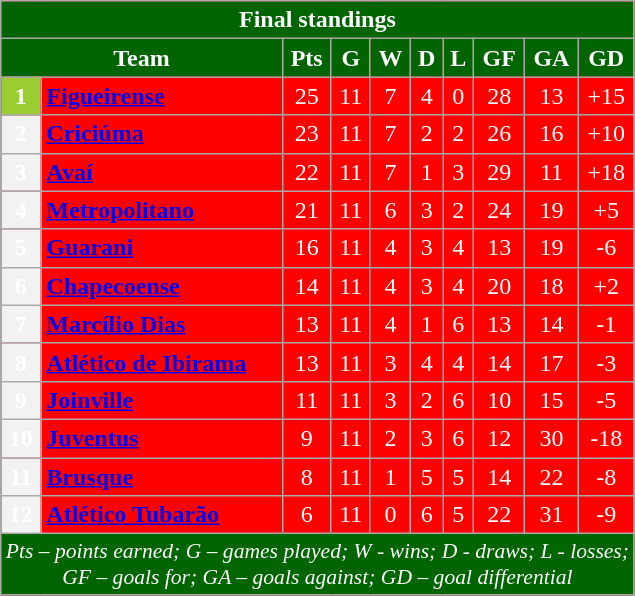<table class="wikitable" style="text-align:center; color:#ffffff; background:#ff0000">
<tr>
<th style="background:#006400" colspan="10">Final standings</th>
</tr>
<tr>
<th style="background:#006400" colspan="2">Team</th>
<th style="background:#006400">Pts</th>
<th style="background:#006400">G</th>
<th style="background:#006400">W</th>
<th style="background:#006400">D</th>
<th style="background:#006400">L</th>
<th style="background:#006400">GF</th>
<th style="background:#006400">GA</th>
<th style="background:#006400">GD</th>
</tr>
<tr>
<th style="background:#9acd32">1</th>
<td align=left><strong><a href='#'><span>Figueirense</span></a></strong></td>
<td>25</td>
<td>11</td>
<td>7</td>
<td>4</td>
<td>0</td>
<td>28</td>
<td>13</td>
<td>+15</td>
</tr>
<tr>
<th>2</th>
<td align=left><strong><a href='#'><span>Criciúma</span></a></strong></td>
<td>23</td>
<td>11</td>
<td>7</td>
<td>2</td>
<td>2</td>
<td>26</td>
<td>16</td>
<td>+10</td>
</tr>
<tr>
<th>3</th>
<td align=left><strong><a href='#'><span>Avaí</span></a></strong></td>
<td>22</td>
<td>11</td>
<td>7</td>
<td>1</td>
<td>3</td>
<td>29</td>
<td>11</td>
<td>+18</td>
</tr>
<tr>
<th>4</th>
<td align=left><strong><a href='#'><span>Metropolitano</span></a></strong></td>
<td>21</td>
<td>11</td>
<td>6</td>
<td>3</td>
<td>2</td>
<td>24</td>
<td>19</td>
<td>+5</td>
</tr>
<tr>
<th>5</th>
<td align=left><strong><a href='#'><span>Guarani</span></a></strong></td>
<td>16</td>
<td>11</td>
<td>4</td>
<td>3</td>
<td>4</td>
<td>13</td>
<td>19</td>
<td>-6</td>
</tr>
<tr>
<th>6</th>
<td align=left><strong><a href='#'><span>Chapecoense</span></a></strong></td>
<td>14</td>
<td>11</td>
<td>4</td>
<td>3</td>
<td>4</td>
<td>20</td>
<td>18</td>
<td>+2</td>
</tr>
<tr>
<th>7</th>
<td align=left><strong><a href='#'><span>Marcílio Dias</span></a></strong></td>
<td>13</td>
<td>11</td>
<td>4</td>
<td>1</td>
<td>6</td>
<td>13</td>
<td>14</td>
<td>-1</td>
</tr>
<tr>
<th>8</th>
<td align=left><strong><a href='#'><span>Atlético de Ibirama</span></a></strong></td>
<td>13</td>
<td>11</td>
<td>3</td>
<td>4</td>
<td>4</td>
<td>14</td>
<td>17</td>
<td>-3</td>
</tr>
<tr>
<th>9</th>
<td align=left><strong><a href='#'><span>Joinville</span></a></strong></td>
<td>11</td>
<td>11</td>
<td>3</td>
<td>2</td>
<td>6</td>
<td>10</td>
<td>15</td>
<td>-5</td>
</tr>
<tr>
<th>10</th>
<td align=left><strong><a href='#'><span>Juventus</span></a></strong></td>
<td>9</td>
<td>11</td>
<td>2</td>
<td>3</td>
<td>6</td>
<td>12</td>
<td>30</td>
<td>-18</td>
</tr>
<tr>
<th>11</th>
<td align=left><strong><a href='#'><span>Brusque</span></a></strong></td>
<td>8</td>
<td>11</td>
<td>1</td>
<td>5</td>
<td>5</td>
<td>14</td>
<td>22</td>
<td>-8</td>
</tr>
<tr>
<th>12</th>
<td align=left><strong><a href='#'><span>Atlético Tubarão</span></a></strong></td>
<td>6</td>
<td>11</td>
<td>0</td>
<td>6</td>
<td>5</td>
<td>22</td>
<td>31</td>
<td>-9</td>
</tr>
<tr>
<td colspan="10" style="background:#006400; font-size:90%; font-style:italic">Pts – points earned; G – games played; W - wins; D - draws; L - losses;<br>GF – goals for; GA – goals against; GD – goal differential</td>
</tr>
</table>
